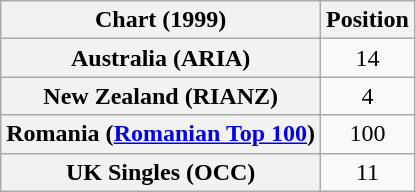<table class="wikitable sortable plainrowheaders" style="text-align:center">
<tr>
<th scope="col">Chart (1999)</th>
<th scope="col">Position</th>
</tr>
<tr>
<th scope="row">Australia (ARIA)</th>
<td>14</td>
</tr>
<tr>
<th scope="row">New Zealand (RIANZ)</th>
<td>4</td>
</tr>
<tr>
<th scope="row">Romania (<a href='#'>Romanian Top 100</a>)</th>
<td>100</td>
</tr>
<tr>
<th scope="row">UK Singles (OCC)</th>
<td>11</td>
</tr>
</table>
